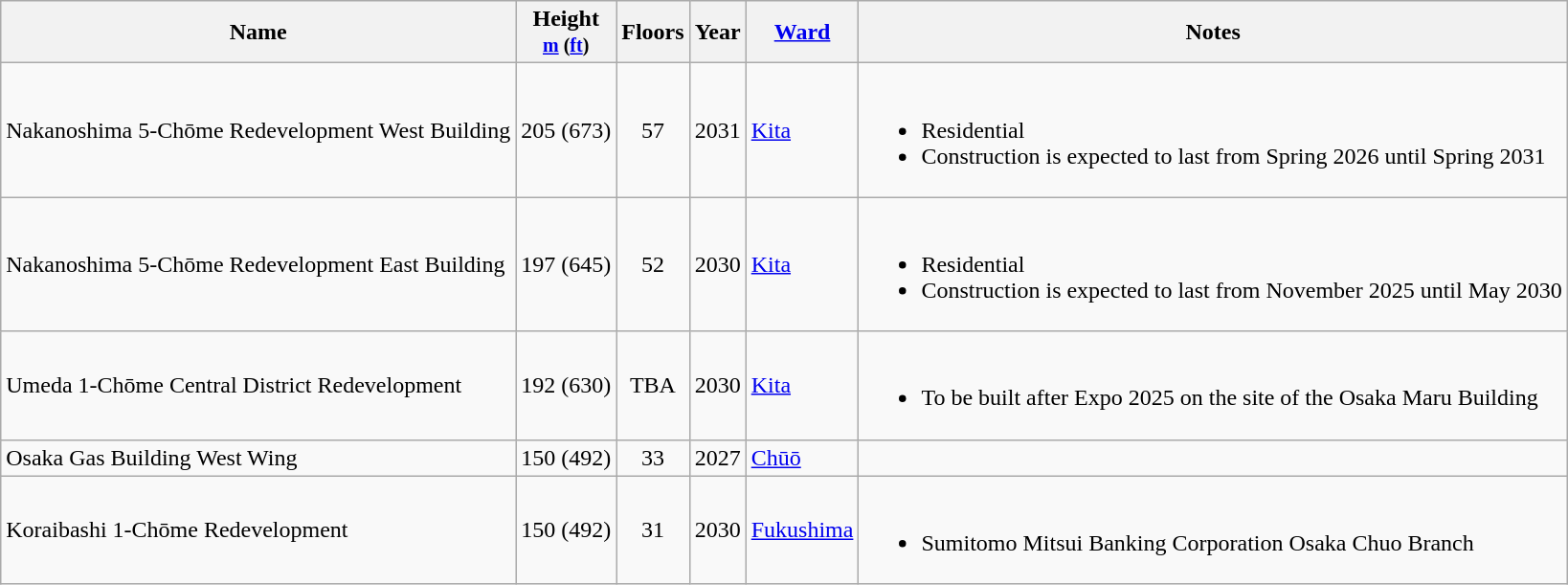<table class="wikitable sortable plainrowheaders">
<tr>
<th scope="col">Name</th>
<th scope="col">Height<br><small><a href='#'>m</a> (<a href='#'>ft</a>)</small></th>
<th scope="col">Floors</th>
<th scope="col">Year</th>
<th scope="col"><a href='#'>Ward</a></th>
<th scope="col" class="unsortable">Notes</th>
</tr>
<tr>
<td>Nakanoshima 5-Chōme Redevelopment West Building</td>
<td style="text-align:center;">205 (673)</td>
<td style="text-align:center;">57</td>
<td style="text-align:center;">2031</td>
<td><a href='#'>Kita</a></td>
<td><br><ul><li>Residential</li><li>Construction is expected to last from Spring 2026 until Spring 2031</li></ul></td>
</tr>
<tr>
<td>Nakanoshima 5-Chōme Redevelopment East Building</td>
<td align="center">197 (645)</td>
<td align="center">52</td>
<td align="center">2030</td>
<td><a href='#'>Kita</a></td>
<td><br><ul><li>Residential</li><li>Construction is expected to last from November 2025 until May 2030</li></ul></td>
</tr>
<tr>
<td>Umeda 1-Chōme Central District Redevelopment</td>
<td style="text-align:center;">192 (630)</td>
<td style="text-align:center;">TBA</td>
<td style="text-align:center;">2030</td>
<td><a href='#'>Kita</a></td>
<td><br><ul><li>To be built after Expo 2025 on the site of the Osaka Maru Building</li></ul></td>
</tr>
<tr>
<td>Osaka Gas Building West Wing</td>
<td style="text-align:center;">150 (492)</td>
<td style="text-align:center;">33</td>
<td style="text-align:center;">2027</td>
<td><a href='#'>Chūō</a></td>
<td></td>
</tr>
<tr>
<td>Koraibashi 1-Chōme Redevelopment</td>
<td style="text-align:center;">150 (492)</td>
<td style="text-align:center;">31</td>
<td style="text-align:center;">2030</td>
<td><a href='#'>Fukushima</a></td>
<td><br><ul><li>Sumitomo Mitsui Banking Corporation Osaka Chuo Branch</li></ul></td>
</tr>
</table>
